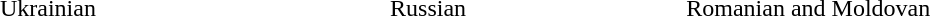<table class="whitetable" style="text-align:center">
<tr>
<td width="22%"></td>
<td width="1%"></td>
<td width="22%"></td>
<td width="1%"></td>
<td width="22%"></td>
<td width="1%"></td>
</tr>
<tr>
<td>Ukrainian</td>
<td></td>
<td>Russian</td>
<td></td>
<td>Romanian and Moldovan</td>
<td></td>
</tr>
</table>
